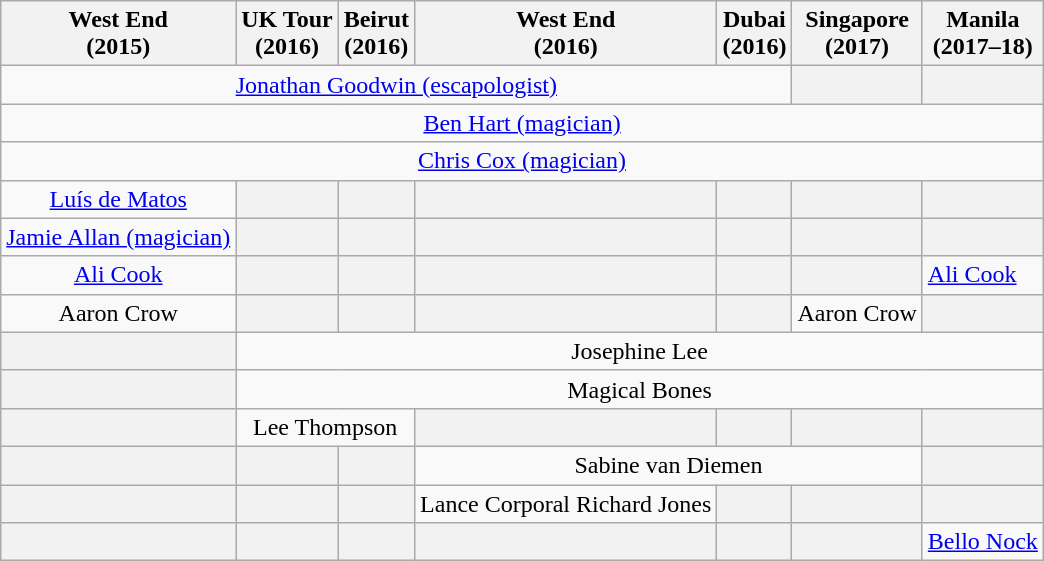<table class="wikitable sortable">
<tr>
<th>West End<br>(2015)</th>
<th>UK Tour<br>(2016)</th>
<th>Beirut<br>(2016)</th>
<th>West End<br>(2016)</th>
<th>Dubai<br>(2016)</th>
<th>Singapore<br>(2017)</th>
<th>Manila<br>(2017–18)</th>
</tr>
<tr>
<td colspan="5" align=center><a href='#'>Jonathan Goodwin (escapologist)</a></td>
<th></th>
<th></th>
</tr>
<tr>
<td colspan="7" align="center"><a href='#'>Ben Hart (magician)</a></td>
</tr>
<tr>
<td colspan="7" align="center"><a href='#'>Chris Cox (magician)</a></td>
</tr>
<tr>
<td align=center><a href='#'>Luís de Matos</a></td>
<th></th>
<th></th>
<th></th>
<th></th>
<th></th>
<th></th>
</tr>
<tr>
<td align=center><a href='#'>Jamie Allan (magician)</a></td>
<th></th>
<th></th>
<th></th>
<th></th>
<th></th>
<th></th>
</tr>
<tr>
<td align=center><a href='#'>Ali Cook</a></td>
<th></th>
<th></th>
<th></th>
<th></th>
<th></th>
<td><a href='#'>Ali Cook</a></td>
</tr>
<tr>
<td align=center>Aaron Crow</td>
<th></th>
<th></th>
<th></th>
<th></th>
<td align=center>Aaron Crow</td>
<th></th>
</tr>
<tr>
<th></th>
<td colspan="6" align="center">Josephine Lee</td>
</tr>
<tr>
<th></th>
<td colspan="6" align="center">Magical Bones</td>
</tr>
<tr>
<th></th>
<td colspan="2" align=center>Lee Thompson</td>
<th></th>
<th></th>
<th></th>
<th></th>
</tr>
<tr>
<th></th>
<th></th>
<th></th>
<td colspan="3" align=center>Sabine van Diemen</td>
<th></th>
</tr>
<tr>
<th></th>
<th></th>
<th></th>
<td>Lance Corporal Richard Jones</td>
<th></th>
<th></th>
<th></th>
</tr>
<tr>
<th></th>
<th></th>
<th></th>
<th></th>
<th></th>
<th></th>
<td><a href='#'>Bello Nock</a></td>
</tr>
</table>
